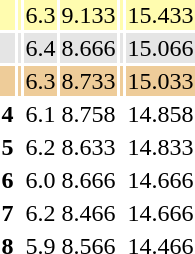<table>
<tr style="background: #fffcaf">
<th scope=row></th>
<td align=left></td>
<td>6.3</td>
<td>9.133</td>
<td></td>
<td>15.433</td>
</tr>
<tr style="background: #e5e5e5">
<th scope=row></th>
<td align=left></td>
<td>6.4</td>
<td>8.666</td>
<td></td>
<td>15.066</td>
</tr>
<tr style="background:#ec9">
<th scope=row></th>
<td align=left></td>
<td>6.3</td>
<td>8.733</td>
<td></td>
<td>15.033</td>
</tr>
<tr>
<th scope=row>4</th>
<td align=left></td>
<td>6.1</td>
<td>8.758</td>
<td></td>
<td>14.858</td>
</tr>
<tr>
<th scope=row>5</th>
<td align=left></td>
<td>6.2</td>
<td>8.633</td>
<td></td>
<td>14.833</td>
</tr>
<tr>
<th scope=row>6</th>
<td align=left></td>
<td>6.0</td>
<td>8.666</td>
<td></td>
<td>14.666</td>
</tr>
<tr>
<th scope=row>7</th>
<td align=left></td>
<td>6.2</td>
<td>8.466</td>
<td></td>
<td>14.666</td>
</tr>
<tr>
<th scope=row>8</th>
<td align=left></td>
<td>5.9</td>
<td>8.566</td>
<td></td>
<td>14.466</td>
</tr>
</table>
